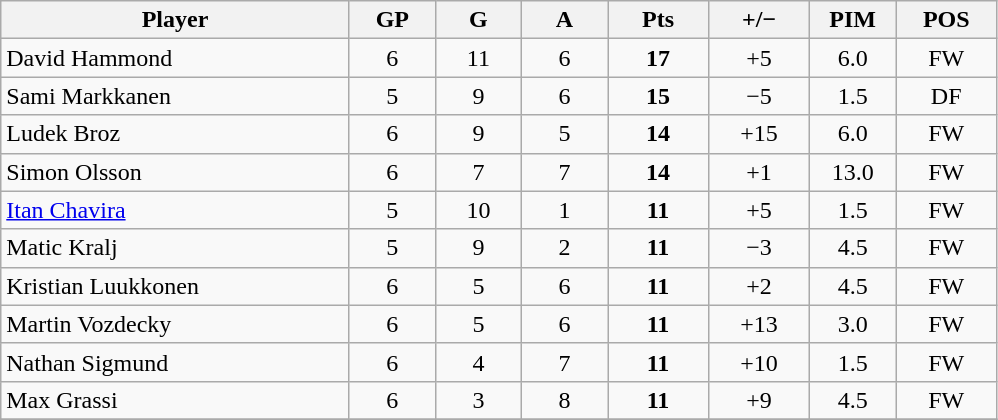<table class="wikitable sortable" style="text-align:center;">
<tr>
<th style="width:225px;">Player</th>
<th style="width:50px;">GP</th>
<th style="width:50px;">G</th>
<th style="width:50px;">A</th>
<th style="width:60px;">Pts</th>
<th style="width:60px;">+/−</th>
<th style="width:50px;">PIM</th>
<th style="width:60px;">POS</th>
</tr>
<tr>
<td style="text-align:left;"> David Hammond</td>
<td>6</td>
<td>11</td>
<td>6</td>
<td><strong>17</strong></td>
<td>+5</td>
<td>6.0</td>
<td>FW</td>
</tr>
<tr>
<td style="text-align:left;"> Sami Markkanen</td>
<td>5</td>
<td>9</td>
<td>6</td>
<td><strong>15</strong></td>
<td>−5</td>
<td>1.5</td>
<td>DF</td>
</tr>
<tr>
<td style="text-align:left;"> Ludek Broz</td>
<td>6</td>
<td>9</td>
<td>5</td>
<td><strong>14</strong></td>
<td>+15</td>
<td>6.0</td>
<td>FW</td>
</tr>
<tr>
<td style="text-align:left;"> Simon Olsson</td>
<td>6</td>
<td>7</td>
<td>7</td>
<td><strong>14</strong></td>
<td>+1</td>
<td>13.0</td>
<td>FW</td>
</tr>
<tr>
<td style="text-align:left;"> <a href='#'>Itan Chavira</a></td>
<td>5</td>
<td>10</td>
<td>1</td>
<td><strong>11</strong></td>
<td>+5</td>
<td>1.5</td>
<td>FW</td>
</tr>
<tr>
<td style="text-align:left;"> Matic Kralj</td>
<td>5</td>
<td>9</td>
<td>2</td>
<td><strong>11</strong></td>
<td>−3</td>
<td>4.5</td>
<td>FW</td>
</tr>
<tr>
<td style="text-align:left;"> Kristian Luukkonen</td>
<td>6</td>
<td>5</td>
<td>6</td>
<td><strong>11</strong></td>
<td>+2</td>
<td>4.5</td>
<td>FW</td>
</tr>
<tr>
<td style="text-align:left;"> Martin Vozdecky</td>
<td>6</td>
<td>5</td>
<td>6</td>
<td><strong>11</strong></td>
<td>+13</td>
<td>3.0</td>
<td>FW</td>
</tr>
<tr>
<td style="text-align:left;"> Nathan Sigmund</td>
<td>6</td>
<td>4</td>
<td>7</td>
<td><strong>11</strong></td>
<td>+10</td>
<td>1.5</td>
<td>FW</td>
</tr>
<tr>
<td style="text-align:left;"> Max Grassi</td>
<td>6</td>
<td>3</td>
<td>8</td>
<td><strong>11</strong></td>
<td>+9</td>
<td>4.5</td>
<td>FW</td>
</tr>
<tr>
</tr>
</table>
